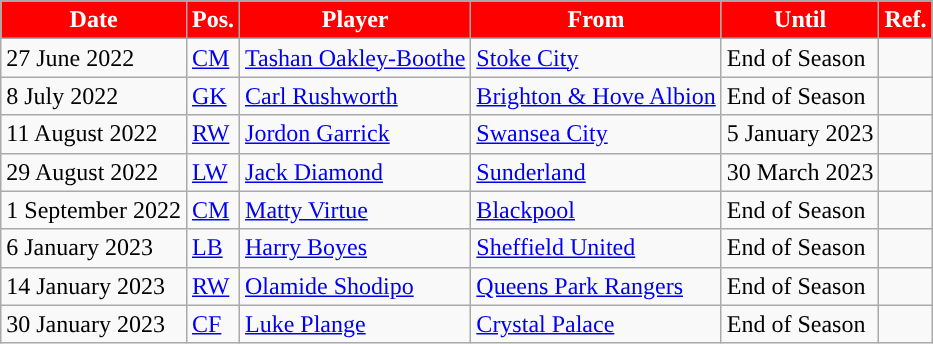<table class="wikitable plainrowheaders sortable">
<tr>
<th style="background:#FF0000; color:#ffffff; ">Date</th>
<th style="background:#FF0000; color:#ffffff; ">Pos.</th>
<th style="background:#FF0000; color:#ffffff; ">Player</th>
<th style="background:#FF0000; color:#ffffff; ">From</th>
<th style="background:#FF0000; color:#ffffff; ">Until</th>
<th style="background:#FF0000; color:#ffffff; ">Ref.</th>
</tr>
<tr>
<td>27 June 2022</td>
<td><a href='#'>CM</a></td>
<td> <a href='#'>Tashan Oakley-Boothe</a></td>
<td> <a href='#'>Stoke City</a></td>
<td>End of Season</td>
<td></td>
</tr>
<tr>
<td>8 July 2022</td>
<td><a href='#'>GK</a></td>
<td> <a href='#'>Carl Rushworth</a></td>
<td> <a href='#'>Brighton & Hove Albion</a></td>
<td>End of Season</td>
<td></td>
</tr>
<tr>
<td>11 August 2022</td>
<td><a href='#'>RW</a></td>
<td> <a href='#'>Jordon Garrick</a></td>
<td> <a href='#'>Swansea City</a></td>
<td>5 January 2023</td>
<td></td>
</tr>
<tr>
<td>29 August 2022</td>
<td><a href='#'>LW</a></td>
<td> <a href='#'>Jack Diamond</a></td>
<td> <a href='#'>Sunderland</a></td>
<td>30 March 2023</td>
<td></td>
</tr>
<tr>
<td>1 September 2022</td>
<td><a href='#'>CM</a></td>
<td> <a href='#'>Matty Virtue</a></td>
<td> <a href='#'>Blackpool</a></td>
<td>End of Season</td>
<td></td>
</tr>
<tr>
<td>6 January 2023</td>
<td><a href='#'>LB</a></td>
<td> <a href='#'>Harry Boyes</a></td>
<td> <a href='#'>Sheffield United</a></td>
<td>End of Season</td>
<td></td>
</tr>
<tr>
<td>14 January 2023</td>
<td><a href='#'>RW</a></td>
<td> <a href='#'>Olamide Shodipo</a></td>
<td> <a href='#'>Queens Park Rangers</a></td>
<td>End of Season</td>
<td></td>
</tr>
<tr>
<td>30 January 2023</td>
<td><a href='#'>CF</a></td>
<td> <a href='#'>Luke Plange</a></td>
<td> <a href='#'>Crystal Palace</a></td>
<td>End of Season</td>
<td></td>
</tr>
</table>
